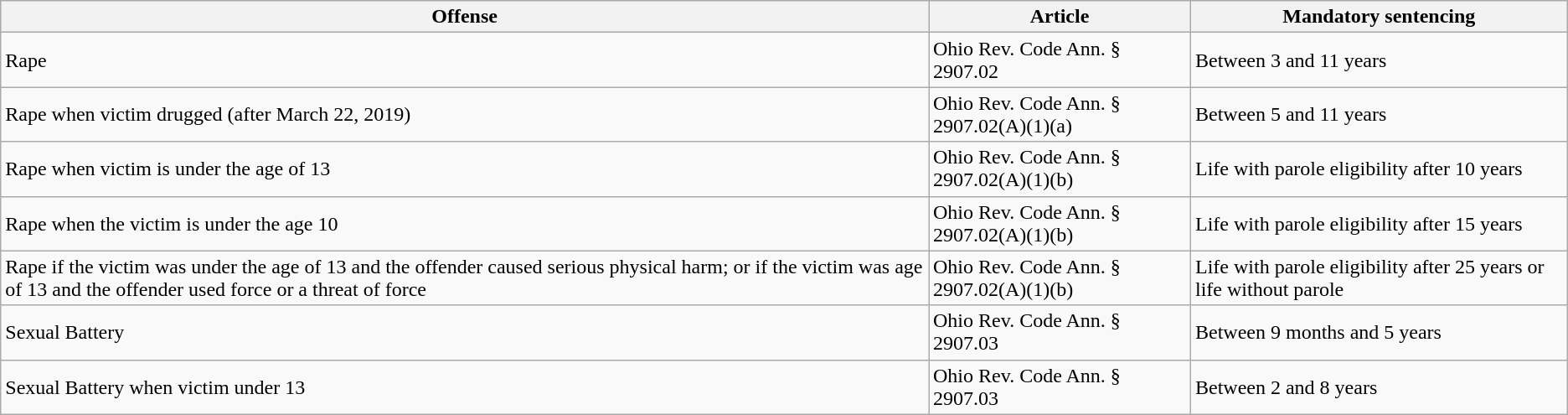<table class="wikitable">
<tr>
<th>Offense</th>
<th>Article</th>
<th>Mandatory sentencing</th>
</tr>
<tr>
<td>Rape</td>
<td>Ohio Rev. Code Ann. § 2907.02</td>
<td>Between 3 and 11 years</td>
</tr>
<tr>
<td>Rape when victim drugged (after March 22, 2019)</td>
<td>Ohio Rev. Code Ann. § 2907.02(A)(1)(a)</td>
<td>Between 5 and 11 years</td>
</tr>
<tr>
<td>Rape when victim is under the age of 13</td>
<td>Ohio Rev. Code Ann. § 2907.02(A)(1)(b)</td>
<td>Life with parole eligibility after 10 years</td>
</tr>
<tr>
<td>Rape when the victim is under the age 10</td>
<td>Ohio Rev. Code Ann. § 2907.02(A)(1)(b)</td>
<td>Life with parole eligibility after 15 years</td>
</tr>
<tr>
<td>Rape if the victim was under the age of 13 and the offender caused serious physical harm; or if the victim was age of 13 and the offender used force or a threat of force</td>
<td>Ohio Rev. Code Ann. § 2907.02(A)(1)(b)</td>
<td>Life with parole eligibility after 25 years or life without parole</td>
</tr>
<tr>
<td>Sexual Battery</td>
<td>Ohio Rev. Code Ann. § 2907.03</td>
<td>Between 9 months and 5 years</td>
</tr>
<tr>
<td>Sexual Battery when victim under 13</td>
<td>Ohio Rev. Code Ann. § 2907.03</td>
<td>Between 2 and 8 years</td>
</tr>
</table>
